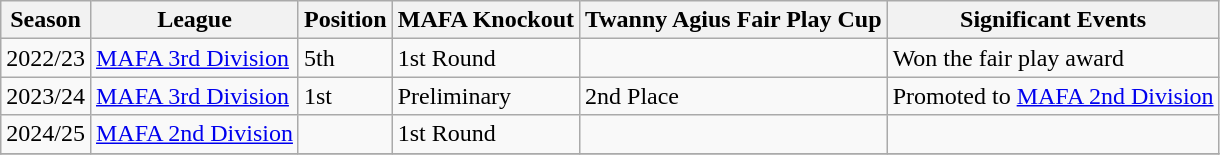<table class="wikitable">
<tr>
<th bgcolor="silver">Season</th>
<th bgcolor="silver">League</th>
<th bgcolor="silver">Position</th>
<th bgcolor="silver">MAFA Knockout</th>
<th bgcolor="silver">Twanny Agius Fair Play Cup</th>
<th bgcolor="silver">Significant Events</th>
</tr>
<tr>
<td>2022/23</td>
<td><a href='#'>MAFA 3rd Division</a></td>
<td>5th</td>
<td>1st Round</td>
<td></td>
<td>Won the fair play award</td>
</tr>
<tr>
<td>2023/24</td>
<td><a href='#'>MAFA 3rd Division</a></td>
<td>1st</td>
<td>Preliminary</td>
<td>2nd Place</td>
<td>Promoted to <a href='#'>MAFA 2nd Division</a></td>
</tr>
<tr>
<td>2024/25</td>
<td><a href='#'>MAFA 2nd Division</a></td>
<td></td>
<td>1st Round</td>
<td></td>
<td></td>
</tr>
<tr>
</tr>
</table>
